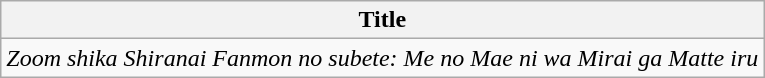<table class="wikitable">
<tr>
<th>Title</th>
</tr>
<tr>
<td><em>Zoom shika Shiranai Fanmon no subete: Me no Mae ni wa Mirai ga Matte iru</em></td>
</tr>
</table>
